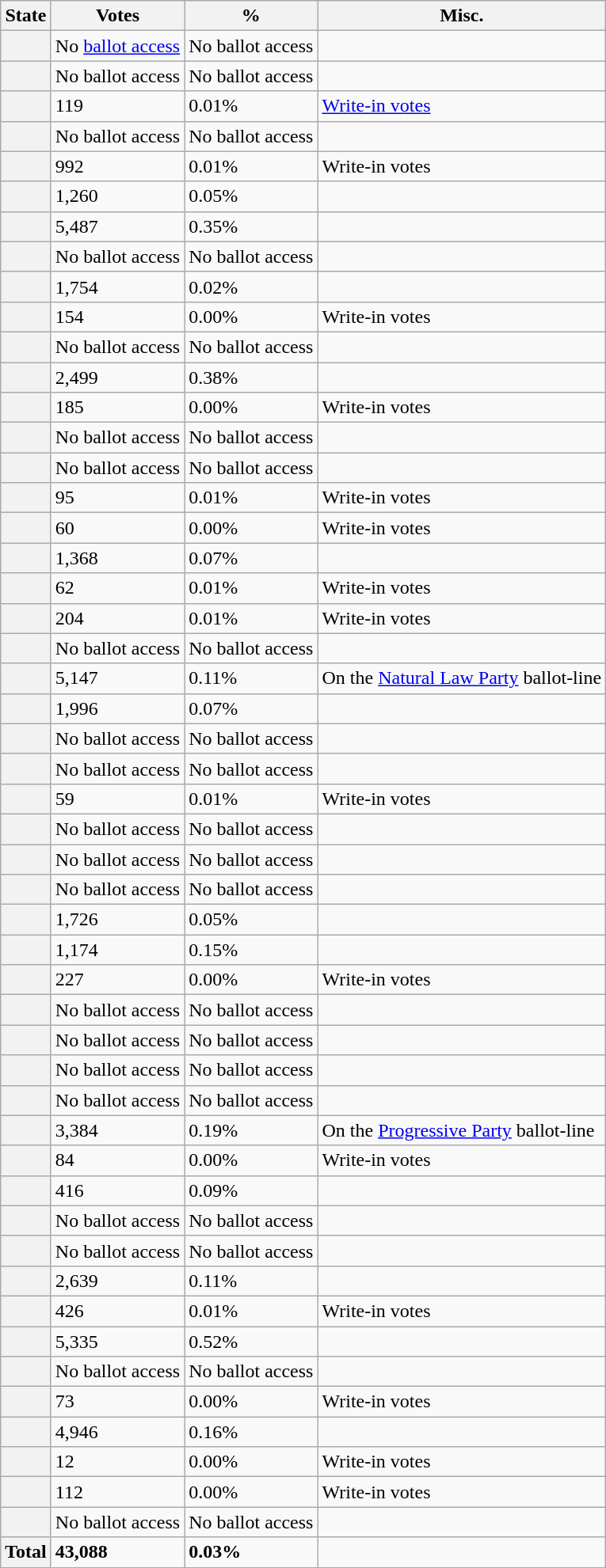<table class="wikitable sortable mw-collapsible mw-collapsed">
<tr>
<th>State</th>
<th>Votes</th>
<th>%</th>
<th>Misc.</th>
</tr>
<tr>
<th></th>
<td>No <a href='#'>ballot access</a></td>
<td>No ballot access</td>
<td></td>
</tr>
<tr>
<th></th>
<td>No ballot access</td>
<td>No ballot access</td>
<td></td>
</tr>
<tr>
<th></th>
<td>119</td>
<td>0.01%</td>
<td><a href='#'>Write-in votes</a></td>
</tr>
<tr>
<th></th>
<td>No ballot access</td>
<td>No ballot access</td>
<td></td>
</tr>
<tr>
<th></th>
<td>992</td>
<td>0.01%</td>
<td>Write-in votes</td>
</tr>
<tr>
<th></th>
<td>1,260</td>
<td>0.05%</td>
<td></td>
</tr>
<tr>
<th></th>
<td>5,487</td>
<td>0.35%</td>
<td></td>
</tr>
<tr>
<th></th>
<td>No ballot access</td>
<td>No ballot access</td>
<td></td>
</tr>
<tr>
<th></th>
<td>1,754</td>
<td>0.02%</td>
<td></td>
</tr>
<tr>
<th></th>
<td>154</td>
<td>0.00%</td>
<td>Write-in votes</td>
</tr>
<tr>
<th></th>
<td>No ballot access</td>
<td>No ballot access</td>
<td></td>
</tr>
<tr>
<th></th>
<td>2,499</td>
<td>0.38%</td>
<td></td>
</tr>
<tr>
<th></th>
<td>185</td>
<td>0.00%</td>
<td>Write-in votes</td>
</tr>
<tr>
<th></th>
<td>No ballot access</td>
<td>No ballot access</td>
<td></td>
</tr>
<tr>
<th></th>
<td>No ballot access</td>
<td>No ballot access</td>
<td></td>
</tr>
<tr>
<th></th>
<td>95</td>
<td>0.01%</td>
<td>Write-in votes</td>
</tr>
<tr>
<th></th>
<td>60</td>
<td>0.00%</td>
<td>Write-in votes</td>
</tr>
<tr>
<th></th>
<td>1,368</td>
<td>0.07%</td>
<td></td>
</tr>
<tr>
<th></th>
<td>62</td>
<td>0.01%</td>
<td>Write-in votes</td>
</tr>
<tr>
<th></th>
<td>204</td>
<td>0.01%</td>
<td>Write-in votes</td>
</tr>
<tr>
<th></th>
<td>No ballot access</td>
<td>No ballot access</td>
<td></td>
</tr>
<tr>
<th></th>
<td>5,147</td>
<td>0.11%</td>
<td>On the <a href='#'>Natural Law Party</a> ballot-line</td>
</tr>
<tr>
<th></th>
<td>1,996</td>
<td>0.07%</td>
<td></td>
</tr>
<tr>
<th></th>
<td>No ballot access</td>
<td>No ballot access</td>
<td></td>
</tr>
<tr>
<th></th>
<td>No ballot access</td>
<td>No ballot access</td>
<td></td>
</tr>
<tr>
<th></th>
<td>59</td>
<td>0.01%</td>
<td>Write-in votes</td>
</tr>
<tr>
<th></th>
<td>No ballot access</td>
<td>No ballot access</td>
<td></td>
</tr>
<tr>
<th></th>
<td>No ballot access</td>
<td>No ballot access</td>
<td></td>
</tr>
<tr>
<th></th>
<td>No ballot access</td>
<td>No ballot access</td>
<td></td>
</tr>
<tr>
<th></th>
<td>1,726</td>
<td>0.05%</td>
<td></td>
</tr>
<tr>
<th></th>
<td>1,174</td>
<td>0.15%</td>
<td></td>
</tr>
<tr>
<th></th>
<td>227</td>
<td>0.00%</td>
<td>Write-in votes</td>
</tr>
<tr>
<th></th>
<td>No ballot access</td>
<td>No ballot access</td>
<td></td>
</tr>
<tr>
<th></th>
<td>No ballot access</td>
<td>No ballot access</td>
<td></td>
</tr>
<tr>
<th></th>
<td>No ballot access</td>
<td>No ballot access</td>
<td></td>
</tr>
<tr>
<th></th>
<td>No ballot access</td>
<td>No ballot access</td>
<td></td>
</tr>
<tr>
<th></th>
<td>3,384</td>
<td>0.19%</td>
<td>On the <a href='#'>Progressive Party</a> ballot-line</td>
</tr>
<tr>
<th></th>
<td>84</td>
<td>0.00%</td>
<td>Write-in votes</td>
</tr>
<tr>
<th></th>
<td>416</td>
<td>0.09%</td>
<td></td>
</tr>
<tr>
<th></th>
<td>No ballot access</td>
<td>No ballot access</td>
<td></td>
</tr>
<tr>
<th></th>
<td>No ballot access</td>
<td>No ballot access</td>
<td></td>
</tr>
<tr>
<th></th>
<td>2,639</td>
<td>0.11%</td>
<td></td>
</tr>
<tr>
<th></th>
<td>426</td>
<td>0.01%</td>
<td>Write-in votes</td>
</tr>
<tr>
<th></th>
<td>5,335</td>
<td>0.52%</td>
<td></td>
</tr>
<tr>
<th></th>
<td>No ballot access</td>
<td>No ballot access</td>
<td></td>
</tr>
<tr>
<th></th>
<td>73</td>
<td>0.00%</td>
<td>Write-in votes</td>
</tr>
<tr>
<th></th>
<td>4,946</td>
<td>0.16%</td>
<td></td>
</tr>
<tr>
<th></th>
<td>12</td>
<td>0.00%</td>
<td>Write-in votes</td>
</tr>
<tr>
<th></th>
<td>112</td>
<td>0.00%</td>
<td>Write-in votes</td>
</tr>
<tr>
<th></th>
<td>No ballot access</td>
<td>No ballot access</td>
<td></td>
</tr>
<tr>
<th><strong>Total</strong></th>
<td><strong>43,088</strong></td>
<td><strong>0.03%</strong></td>
<td></td>
</tr>
</table>
